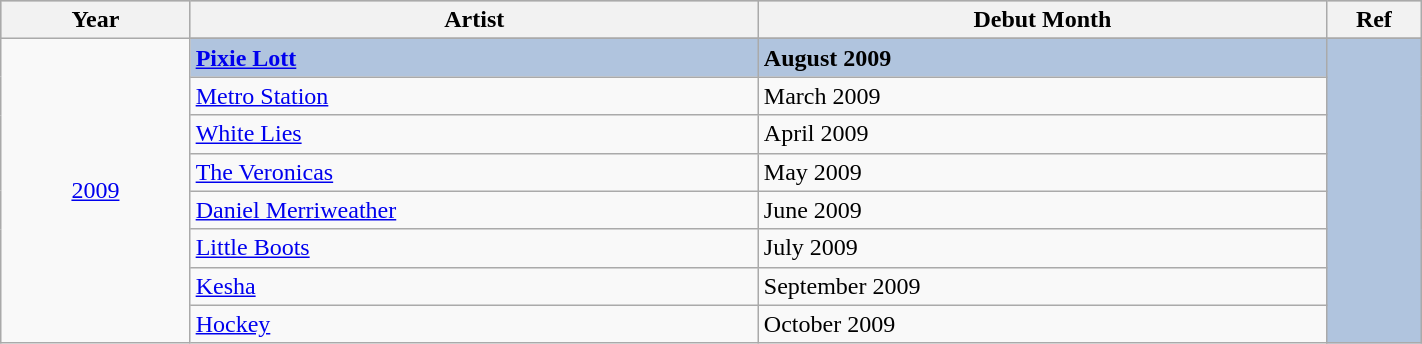<table class="wikitable" style="width:75%;">
<tr style="background:#bebebe;">
<th style="width:10%;">Year</th>
<th style="width:30%;">Artist</th>
<th style="width:30%;">Debut Month</th>
<th style="width:5%;">Ref</th>
</tr>
<tr>
<td rowspan="9" align="center"><a href='#'>2009</a></td>
</tr>
<tr style="background:#B0C4DE">
<td><strong><a href='#'>Pixie Lott</a></strong></td>
<td><strong>August 2009</strong></td>
<td rowspan="9" align="center"></td>
</tr>
<tr>
<td><a href='#'>Metro Station</a></td>
<td>March 2009</td>
</tr>
<tr>
<td><a href='#'>White Lies</a></td>
<td>April 2009</td>
</tr>
<tr>
<td><a href='#'>The Veronicas</a></td>
<td>May 2009</td>
</tr>
<tr>
<td><a href='#'>Daniel Merriweather</a></td>
<td>June 2009</td>
</tr>
<tr>
<td><a href='#'>Little Boots</a></td>
<td>July 2009</td>
</tr>
<tr>
<td><a href='#'>Kesha</a></td>
<td>September 2009</td>
</tr>
<tr>
<td><a href='#'>Hockey</a></td>
<td>October 2009</td>
</tr>
</table>
